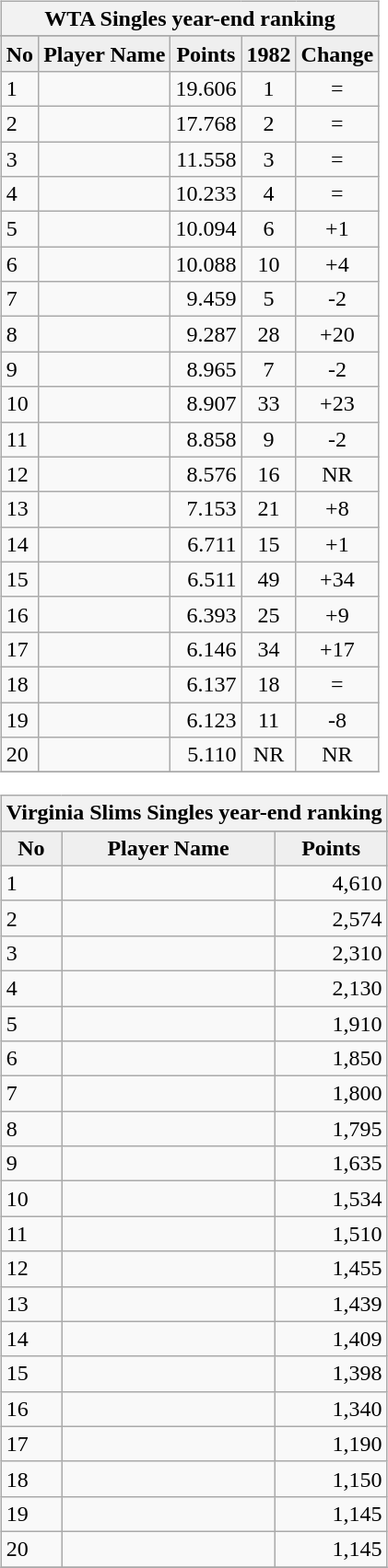<table>
<tr valign="top">
<td><br><table class="wikitable" ">
<tr>
<th colspan="5">WTA Singles year-end ranking</th>
</tr>
<tr>
</tr>
<tr bgcolor="#efefef">
<td align="center"><strong>No</strong></td>
<td align="center"><strong>Player Name</strong></td>
<td align="center"><strong>Points</strong></td>
<td align="center"><strong>1982</strong></td>
<td align="center"><strong>Change</strong></td>
</tr>
<tr>
<td>1</td>
<td></td>
<td align="right">19.606</td>
<td align="center">1</td>
<td align="center">=</td>
</tr>
<tr>
<td>2</td>
<td></td>
<td align="right">17.768</td>
<td align="center">2</td>
<td align="center">=</td>
</tr>
<tr>
<td>3</td>
<td></td>
<td align="right">11.558</td>
<td align="center">3</td>
<td align="center">=</td>
</tr>
<tr>
<td>4</td>
<td></td>
<td align="right">10.233</td>
<td align="center">4</td>
<td align="center">=</td>
</tr>
<tr>
<td>5</td>
<td></td>
<td align="right">10.094</td>
<td align="center">6</td>
<td align="center">+1</td>
</tr>
<tr>
<td>6</td>
<td></td>
<td align="right">10.088</td>
<td align="center">10</td>
<td align="center">+4</td>
</tr>
<tr>
<td>7</td>
<td></td>
<td align="right">9.459</td>
<td align="center">5</td>
<td align="center">-2</td>
</tr>
<tr>
<td>8</td>
<td></td>
<td align="right">9.287</td>
<td align="center">28</td>
<td align="center">+20</td>
</tr>
<tr>
<td>9</td>
<td></td>
<td align="right">8.965</td>
<td align="center">7</td>
<td align="center">-2</td>
</tr>
<tr>
<td>10</td>
<td></td>
<td align="right">8.907</td>
<td align="center">33</td>
<td align="center">+23</td>
</tr>
<tr>
<td>11</td>
<td></td>
<td align="right">8.858</td>
<td align="center">9</td>
<td align="center">-2</td>
</tr>
<tr>
<td>12</td>
<td></td>
<td align="right">8.576</td>
<td align="center">16</td>
<td align="center">NR</td>
</tr>
<tr>
<td>13</td>
<td></td>
<td align="right">7.153</td>
<td align="center">21</td>
<td align="center">+8</td>
</tr>
<tr>
<td>14</td>
<td></td>
<td align="right">6.711</td>
<td align="center">15</td>
<td align="center">+1</td>
</tr>
<tr>
<td>15</td>
<td></td>
<td align="right">6.511</td>
<td align="center">49</td>
<td align="center">+34</td>
</tr>
<tr>
<td>16</td>
<td></td>
<td align="right">6.393</td>
<td align="center">25</td>
<td align="center">+9</td>
</tr>
<tr>
<td>17</td>
<td></td>
<td align="right">6.146</td>
<td align="center">34</td>
<td align="center">+17</td>
</tr>
<tr>
<td>18</td>
<td></td>
<td align="right">6.137</td>
<td align="center">18</td>
<td align="center">=</td>
</tr>
<tr>
<td>19</td>
<td></td>
<td align="right">6.123</td>
<td align="center">11</td>
<td align="center">-8</td>
</tr>
<tr>
<td>20</td>
<td></td>
<td align="right">5.110</td>
<td align="center">NR</td>
<td align="center">NR</td>
</tr>
<tr>
</tr>
</table>
<table class="wikitable" ">
<tr>
<th colspan="5">Virginia Slims Singles year-end ranking</th>
</tr>
<tr>
</tr>
<tr bgcolor="#efefef">
<td align="center"><strong>No</strong></td>
<td align="center"><strong>Player Name</strong></td>
<td align="center"><strong>Points</strong></td>
</tr>
<tr>
<td>1</td>
<td></td>
<td align="right">4,610</td>
</tr>
<tr>
<td>2</td>
<td></td>
<td align="right">2,574</td>
</tr>
<tr>
<td>3</td>
<td></td>
<td align="right">2,310</td>
</tr>
<tr>
<td>4</td>
<td></td>
<td align="right">2,130</td>
</tr>
<tr>
<td>5</td>
<td></td>
<td align="right">1,910</td>
</tr>
<tr>
<td>6</td>
<td></td>
<td align="right">1,850</td>
</tr>
<tr>
<td>7</td>
<td></td>
<td align="right">1,800</td>
</tr>
<tr>
<td>8</td>
<td></td>
<td align="right">1,795</td>
</tr>
<tr>
<td>9</td>
<td></td>
<td align="right">1,635</td>
</tr>
<tr>
<td>10</td>
<td></td>
<td align="right">1,534</td>
</tr>
<tr>
<td>11</td>
<td></td>
<td align="right">1,510</td>
</tr>
<tr>
<td>12</td>
<td></td>
<td align="right">1,455</td>
</tr>
<tr>
<td>13</td>
<td></td>
<td align="right">1,439</td>
</tr>
<tr>
<td>14</td>
<td></td>
<td align="right">1,409</td>
</tr>
<tr>
<td>15</td>
<td></td>
<td align="right">1,398</td>
</tr>
<tr>
<td>16</td>
<td></td>
<td align="right">1,340</td>
</tr>
<tr>
<td>17</td>
<td></td>
<td align="right">1,190</td>
</tr>
<tr>
<td>18</td>
<td></td>
<td align="right">1,150</td>
</tr>
<tr>
<td>19</td>
<td></td>
<td align="right">1,145</td>
</tr>
<tr>
<td>20</td>
<td></td>
<td align="right">1,145</td>
</tr>
<tr>
</tr>
</table>
</td>
</tr>
</table>
